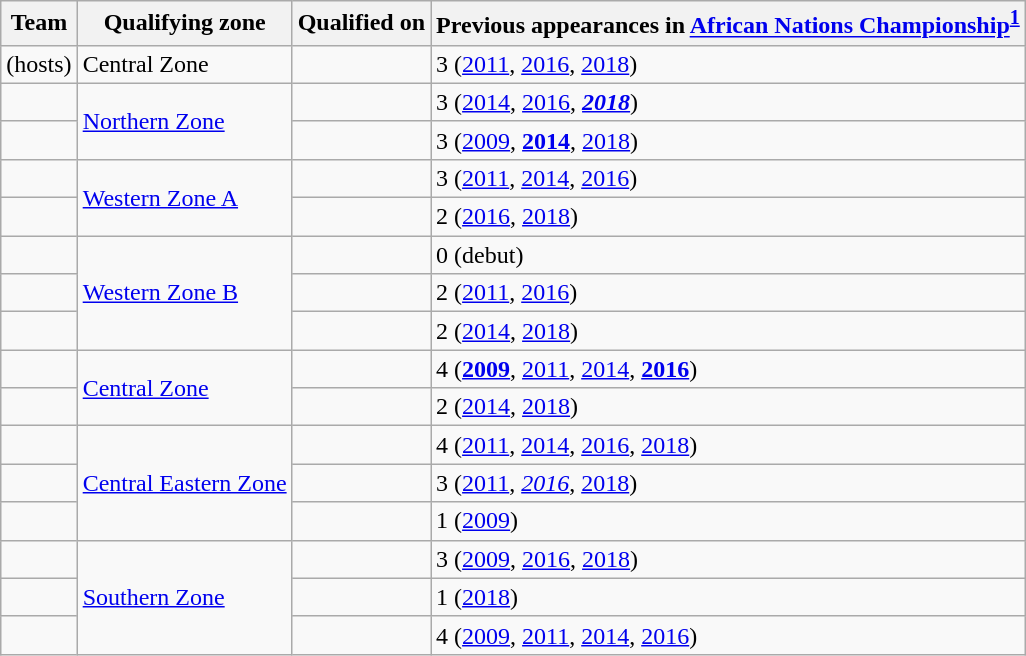<table class="wikitable sortable" style="text-align: left;">
<tr>
<th>Team</th>
<th>Qualifying zone</th>
<th>Qualified on</th>
<th data-sort-type="number">Previous appearances in <a href='#'>African Nations Championship</a><sup><strong><a href='#'>1</a></strong></sup></th>
</tr>
<tr>
<td> (hosts)</td>
<td>Central Zone</td>
<td></td>
<td>3 (<a href='#'>2011</a>, <a href='#'>2016</a>, <a href='#'>2018</a>)</td>
</tr>
<tr>
<td></td>
<td rowspan=2><a href='#'>Northern Zone</a></td>
<td></td>
<td>3 (<a href='#'>2014</a>, <a href='#'>2016</a>, <strong><em><a href='#'>2018</a></em></strong>)</td>
</tr>
<tr>
<td></td>
<td></td>
<td>3 (<a href='#'>2009</a>, <strong><a href='#'>2014</a></strong>, <a href='#'>2018</a>)</td>
</tr>
<tr>
<td></td>
<td rowspan=2><a href='#'>Western Zone A</a></td>
<td></td>
<td>3 (<a href='#'>2011</a>, <a href='#'>2014</a>, <a href='#'>2016</a>)</td>
</tr>
<tr>
<td></td>
<td></td>
<td>2 (<a href='#'>2016</a>, <a href='#'>2018</a>)</td>
</tr>
<tr>
<td></td>
<td rowspan=3><a href='#'>Western Zone B</a></td>
<td></td>
<td>0 (debut)</td>
</tr>
<tr>
<td></td>
<td></td>
<td>2 (<a href='#'>2011</a>, <a href='#'>2016</a>)</td>
</tr>
<tr>
<td></td>
<td></td>
<td>2 (<a href='#'>2014</a>, <a href='#'>2018</a>)</td>
</tr>
<tr>
<td></td>
<td rowspan=2><a href='#'>Central Zone</a></td>
<td></td>
<td>4 (<strong><a href='#'>2009</a></strong>, <a href='#'>2011</a>, <a href='#'>2014</a>, <strong><a href='#'>2016</a></strong>)</td>
</tr>
<tr>
<td></td>
<td></td>
<td>2 (<a href='#'>2014</a>, <a href='#'>2018</a>)</td>
</tr>
<tr>
<td></td>
<td rowspan=3><a href='#'>Central Eastern Zone</a></td>
<td></td>
<td>4 (<a href='#'>2011</a>, <a href='#'>2014</a>, <a href='#'>2016</a>, <a href='#'>2018</a>)</td>
</tr>
<tr>
<td></td>
<td></td>
<td>3 (<a href='#'>2011</a>, <em><a href='#'>2016</a></em>, <a href='#'>2018</a>)</td>
</tr>
<tr>
<td></td>
<td></td>
<td>1 (<a href='#'>2009</a>)</td>
</tr>
<tr>
<td></td>
<td rowspan=3><a href='#'>Southern Zone</a></td>
<td></td>
<td>3 (<a href='#'>2009</a>, <a href='#'>2016</a>, <a href='#'>2018</a>)</td>
</tr>
<tr>
<td></td>
<td></td>
<td>1 (<a href='#'>2018</a>)</td>
</tr>
<tr>
<td></td>
<td></td>
<td>4 (<a href='#'>2009</a>, <a href='#'>2011</a>, <a href='#'>2014</a>, <a href='#'>2016</a>)</td>
</tr>
</table>
